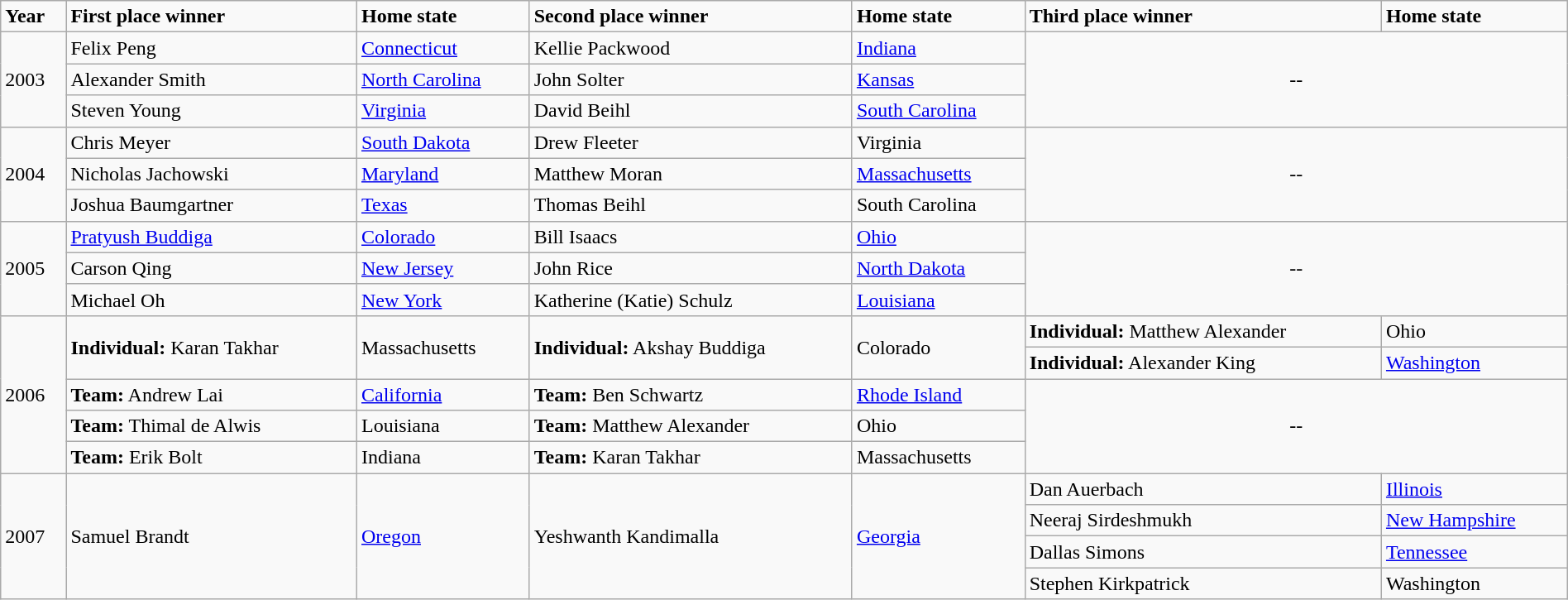<table class="wikitable" style="text-align:left; width:100%">
<tr>
<td><strong>Year</strong></td>
<td><strong>First place winner</strong></td>
<td><strong>Home state</strong></td>
<td><strong>Second place winner</strong></td>
<td><strong>Home state</strong></td>
<td><strong>Third place winner</strong></td>
<td><strong>Home state</strong></td>
</tr>
<tr>
<td rowspan="3">2003</td>
<td>Felix Peng</td>
<td><a href='#'>Connecticut</a></td>
<td>Kellie Packwood</td>
<td><a href='#'>Indiana</a></td>
<td rowspan="3" colspan="2" align="center">--</td>
</tr>
<tr>
<td>Alexander Smith</td>
<td><a href='#'>North Carolina</a></td>
<td>John Solter</td>
<td><a href='#'>Kansas</a></td>
</tr>
<tr>
<td>Steven Young</td>
<td><a href='#'>Virginia</a></td>
<td>David Beihl</td>
<td><a href='#'>South Carolina</a></td>
</tr>
<tr>
<td rowspan="3">2004</td>
<td>Chris Meyer</td>
<td><a href='#'>South Dakota</a></td>
<td>Drew Fleeter</td>
<td>Virginia</td>
<td rowspan="3" colspan="2" align="center">--</td>
</tr>
<tr>
<td>Nicholas Jachowski</td>
<td><a href='#'>Maryland</a></td>
<td>Matthew Moran</td>
<td><a href='#'>Massachusetts</a></td>
</tr>
<tr>
<td>Joshua Baumgartner</td>
<td><a href='#'>Texas</a></td>
<td>Thomas Beihl</td>
<td>South Carolina</td>
</tr>
<tr>
<td rowspan="3">2005</td>
<td><a href='#'>Pratyush Buddiga</a></td>
<td><a href='#'>Colorado</a></td>
<td>Bill Isaacs</td>
<td><a href='#'>Ohio</a></td>
<td rowspan="3" colspan="2" align="center">--</td>
</tr>
<tr>
<td>Carson Qing</td>
<td><a href='#'>New Jersey</a></td>
<td>John Rice</td>
<td><a href='#'>North Dakota</a></td>
</tr>
<tr>
<td>Michael Oh</td>
<td><a href='#'>New York</a></td>
<td>Katherine (Katie) Schulz</td>
<td><a href='#'>Louisiana</a></td>
</tr>
<tr>
<td rowspan="5">2006</td>
<td rowspan="2"><strong>Individual:</strong> Karan Takhar</td>
<td rowspan="2">Massachusetts</td>
<td rowspan="2"><strong>Individual:</strong> Akshay Buddiga</td>
<td rowspan="2">Colorado</td>
<td><strong>Individual:</strong> Matthew Alexander</td>
<td>Ohio</td>
</tr>
<tr>
<td><strong>Individual:</strong> Alexander King</td>
<td><a href='#'>Washington</a></td>
</tr>
<tr>
<td><strong>Team:</strong> Andrew Lai</td>
<td><a href='#'>California</a></td>
<td><strong>Team:</strong> Ben Schwartz</td>
<td><a href='#'>Rhode Island</a></td>
<td rowspan="3" colspan="2" align="center">--</td>
</tr>
<tr>
<td><strong>Team:</strong> Thimal de Alwis</td>
<td>Louisiana</td>
<td><strong>Team:</strong> Matthew Alexander</td>
<td>Ohio</td>
</tr>
<tr>
<td><strong>Team:</strong> Erik Bolt</td>
<td>Indiana</td>
<td><strong>Team:</strong> Karan Takhar</td>
<td>Massachusetts</td>
</tr>
<tr>
<td rowspan="4">2007</td>
<td rowspan="4">Samuel Brandt</td>
<td rowspan="4"><a href='#'>Oregon</a></td>
<td rowspan="4">Yeshwanth Kandimalla</td>
<td rowspan="4"><a href='#'>Georgia</a></td>
<td>Dan Auerbach</td>
<td><a href='#'>Illinois</a></td>
</tr>
<tr>
<td>Neeraj Sirdeshmukh</td>
<td><a href='#'>New Hampshire</a></td>
</tr>
<tr>
<td>Dallas Simons</td>
<td><a href='#'>Tennessee</a></td>
</tr>
<tr>
<td>Stephen Kirkpatrick</td>
<td>Washington</td>
</tr>
</table>
